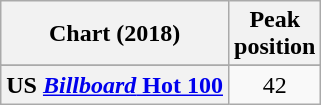<table class="wikitable sortable plainrowheaders" style="text-align:center">
<tr>
<th scope="col">Chart (2018)</th>
<th scope="col">Peak<br> position</th>
</tr>
<tr>
</tr>
<tr>
</tr>
<tr>
</tr>
<tr>
<th scope="row">US <a href='#'><em>Billboard</em> Hot 100</a></th>
<td>42</td>
</tr>
</table>
